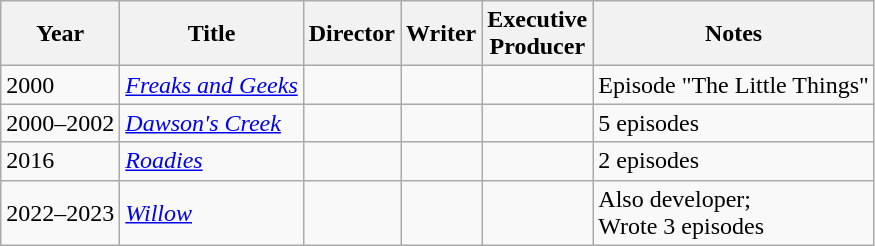<table class="wikitable plainrowheaders">
<tr>
<th>Year</th>
<th>Title</th>
<th>Director</th>
<th>Writer</th>
<th>Executive<br>Producer</th>
<th>Notes</th>
</tr>
<tr>
<td>2000</td>
<td><em><a href='#'>Freaks and Geeks</a></em></td>
<td></td>
<td></td>
<td></td>
<td>Episode "The Little Things"</td>
</tr>
<tr>
<td>2000–2002</td>
<td><em><a href='#'>Dawson's Creek</a></em></td>
<td></td>
<td></td>
<td></td>
<td>5 episodes</td>
</tr>
<tr>
<td>2016</td>
<td><em><a href='#'>Roadies</a></em></td>
<td></td>
<td></td>
<td></td>
<td>2 episodes</td>
</tr>
<tr>
<td>2022–2023</td>
<td><em><a href='#'>Willow</a></em></td>
<td></td>
<td></td>
<td></td>
<td>Also developer;<br>Wrote 3 episodes</td>
</tr>
</table>
